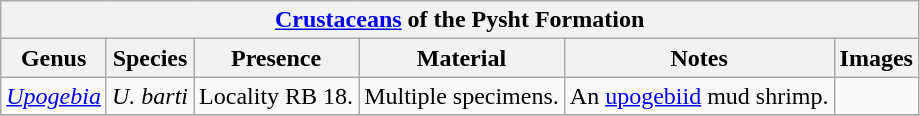<table class="wikitable" align="center">
<tr>
<th colspan="6" align="center"><strong><a href='#'>Crustaceans</a> of the Pysht Formation</strong></th>
</tr>
<tr>
<th>Genus</th>
<th>Species</th>
<th>Presence</th>
<th><strong>Material</strong></th>
<th>Notes</th>
<th>Images</th>
</tr>
<tr>
<td><em><a href='#'>Upogebia</a></em></td>
<td><em>U. barti</em></td>
<td>Locality RB 18.</td>
<td>Multiple specimens.</td>
<td>An <a href='#'>upogebiid</a> mud shrimp.</td>
<td></td>
</tr>
<tr>
</tr>
</table>
